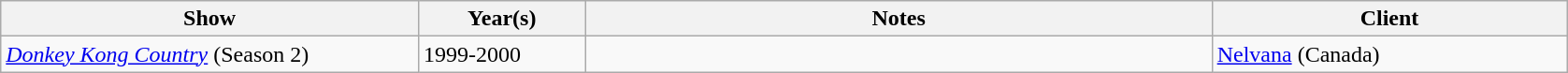<table class="wikitable sortable" style="width: auto style="width:75%; table-layout: fixed">
<tr>
<th style="width:20%;">Show</th>
<th style="width:8%;">Year(s)</th>
<th style="width:30%;" class="unsortable">Notes</th>
<th style="width:17%;">Client</th>
</tr>
<tr>
<td><em><a href='#'>Donkey Kong Country</a></em> (Season 2) </td>
<td>1999-2000</td>
<td></td>
<td><a href='#'>Nelvana</a> (Canada)</td>
</tr>
</table>
